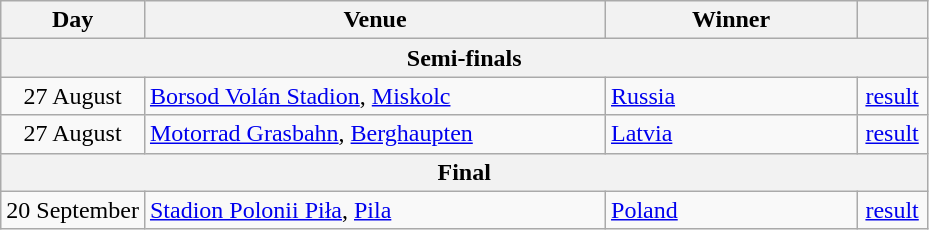<table class=wikitable>
<tr>
<th>Day</th>
<th width=300px>Venue</th>
<th width=160px>Winner</th>
<th width=40px></th>
</tr>
<tr>
<th colspan=4>Semi-finals</th>
</tr>
<tr>
<td align=center>27 August</td>
<td> <a href='#'>Borsod Volán Stadion</a>, <a href='#'>Miskolc</a></td>
<td> <a href='#'>Russia</a></td>
<td align=center><a href='#'>result</a></td>
</tr>
<tr>
<td align=center>27 August</td>
<td> <a href='#'>Motorrad Grasbahn</a>, <a href='#'>Berghaupten</a></td>
<td> <a href='#'>Latvia</a></td>
<td align=center><a href='#'>result</a></td>
</tr>
<tr>
<th colspan=4>Final</th>
</tr>
<tr>
<td align=center>20 September</td>
<td> <a href='#'>Stadion Polonii Piła</a>, <a href='#'>Pila</a></td>
<td> <a href='#'>Poland</a></td>
<td align=center><a href='#'>result</a></td>
</tr>
</table>
